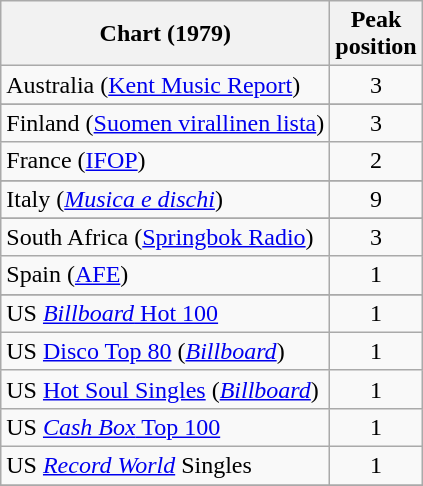<table class="wikitable sortable">
<tr>
<th>Chart (1979)</th>
<th>Peak<br>position</th>
</tr>
<tr>
<td>Australia (<a href='#'>Kent Music Report</a>)</td>
<td align="center">3</td>
</tr>
<tr>
</tr>
<tr>
</tr>
<tr>
</tr>
<tr>
</tr>
<tr>
</tr>
<tr>
<td>Finland (<a href='#'>Suomen virallinen lista</a>)</td>
<td align="center">3</td>
</tr>
<tr>
<td>France (<a href='#'>IFOP</a>)</td>
<td align="center">2</td>
</tr>
<tr>
</tr>
<tr>
<td>Italy (<em><a href='#'>Musica e dischi</a></em>)</td>
<td align="center">9</td>
</tr>
<tr>
</tr>
<tr>
</tr>
<tr>
</tr>
<tr>
</tr>
<tr>
<td>South Africa (<a href='#'>Springbok Radio</a>)</td>
<td align="center">3</td>
</tr>
<tr>
<td>Spain (<a href='#'>AFE</a>)</td>
<td align="center">1</td>
</tr>
<tr>
</tr>
<tr>
</tr>
<tr>
</tr>
<tr>
<td>US <a href='#'><em>Billboard</em> Hot 100</a></td>
<td align="center">1</td>
</tr>
<tr>
<td>US <a href='#'>Disco Top 80</a> (<em><a href='#'>Billboard</a></em>)</td>
<td align="center">1</td>
</tr>
<tr>
<td>US <a href='#'>Hot Soul Singles</a> (<em><a href='#'>Billboard</a></em>)</td>
<td align="center">1</td>
</tr>
<tr>
<td>US <a href='#'><em>Cash Box</em> Top 100</a></td>
<td align="center">1</td>
</tr>
<tr>
<td>US <em><a href='#'>Record World</a></em> Singles</td>
<td align="center">1</td>
</tr>
<tr>
</tr>
</table>
